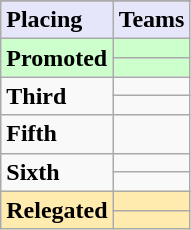<table class=wikitable>
<tr>
</tr>
<tr style="background: #E6E6FA;">
<td><strong>Placing</strong></td>
<td><strong>Teams</strong></td>
</tr>
<tr style="background: #ccffcc;">
<td rowspan="2"><strong>Promoted</strong></td>
<td><strong></strong></td>
</tr>
<tr style="background: #ccffcc;">
<td><strong></strong></td>
</tr>
<tr>
<td rowspan="2"><strong>Third</strong></td>
<td></td>
</tr>
<tr>
<td></td>
</tr>
<tr>
<td><strong>Fifth</strong></td>
<td></td>
</tr>
<tr>
<td rowspan="2"><strong>Sixth</strong></td>
<td></td>
</tr>
<tr>
<td></td>
</tr>
<tr style="background: #ffebad;">
<td rowspan="2"><strong>Relegated</strong></td>
<td></td>
</tr>
<tr style="background: #ffebad;">
<td></td>
</tr>
</table>
